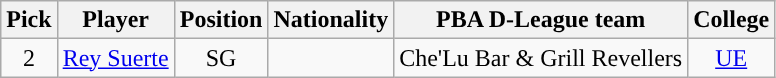<table class="wikitable sortable sortable" style="text-align: center">
<tr>
<th>Pick</th>
<th>Player</th>
<th>Position</th>
<th>Nationality</th>
<th>PBA D-League team</th>
<th>College</th>
</tr>
<tr>
<td>2</td>
<td><a href='#'>Rey Suerte</a></td>
<td>SG</td>
<td></td>
<td>Che'Lu Bar & Grill Revellers</td>
<td><a href='#'>UE</a></td>
</tr>
</table>
